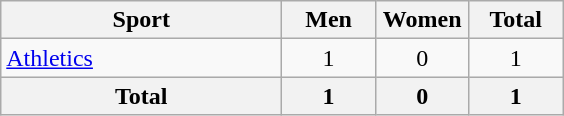<table class="wikitable sortable" style="text-align:center;">
<tr>
<th width=180>Sport</th>
<th width=55>Men</th>
<th width=55>Women</th>
<th width=55>Total</th>
</tr>
<tr>
<td align=left><a href='#'>Athletics</a></td>
<td>1</td>
<td>0</td>
<td>1</td>
</tr>
<tr>
<th>Total</th>
<th>1</th>
<th>0</th>
<th>1</th>
</tr>
</table>
